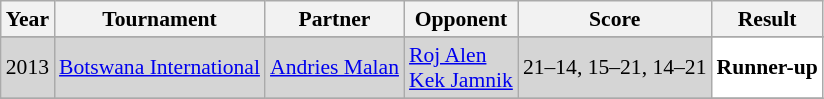<table class="sortable wikitable" style="font-size: 90%;">
<tr>
<th>Year</th>
<th>Tournament</th>
<th>Partner</th>
<th>Opponent</th>
<th>Score</th>
<th>Result</th>
</tr>
<tr>
</tr>
<tr style="background:#D5D5D5">
<td align="center">2013</td>
<td align="left"><a href='#'>Botswana International</a></td>
<td align="left"> <a href='#'>Andries Malan</a></td>
<td align="left"> <a href='#'>Roj Alen</a><br> <a href='#'>Kek Jamnik</a></td>
<td align="left">21–14, 15–21, 14–21</td>
<td style="text-align:left; background:white"> <strong>Runner-up</strong></td>
</tr>
<tr>
</tr>
</table>
